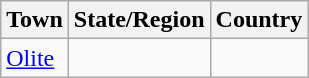<table class="wikitable sortable">
<tr>
<th>Town</th>
<th>State/Region</th>
<th>Country</th>
</tr>
<tr>
<td><a href='#'>Olite</a></td>
<td></td>
<td></td>
</tr>
</table>
